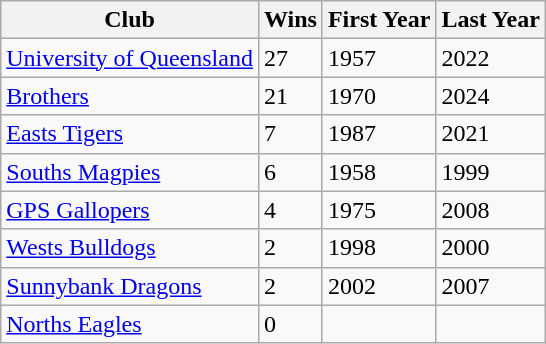<table class="wikitable">
<tr>
<th>Club</th>
<th>Wins</th>
<th>First Year</th>
<th>Last Year</th>
</tr>
<tr>
<td><a href='#'>University of Queensland</a></td>
<td>27</td>
<td>1957</td>
<td>2022</td>
</tr>
<tr>
<td><a href='#'>Brothers</a></td>
<td>21</td>
<td>1970</td>
<td>2024</td>
</tr>
<tr>
<td><a href='#'>Easts Tigers</a></td>
<td>7</td>
<td>1987</td>
<td>2021</td>
</tr>
<tr>
<td><a href='#'>Souths Magpies</a></td>
<td>6</td>
<td>1958</td>
<td>1999</td>
</tr>
<tr>
<td><a href='#'>GPS Gallopers</a></td>
<td>4</td>
<td>1975</td>
<td>2008</td>
</tr>
<tr>
<td><a href='#'>Wests Bulldogs</a></td>
<td>2</td>
<td>1998</td>
<td>2000</td>
</tr>
<tr>
<td><a href='#'>Sunnybank Dragons</a></td>
<td>2</td>
<td>2002</td>
<td>2007</td>
</tr>
<tr>
<td><a href='#'>Norths Eagles</a></td>
<td>0</td>
<td></td>
<td></td>
</tr>
</table>
